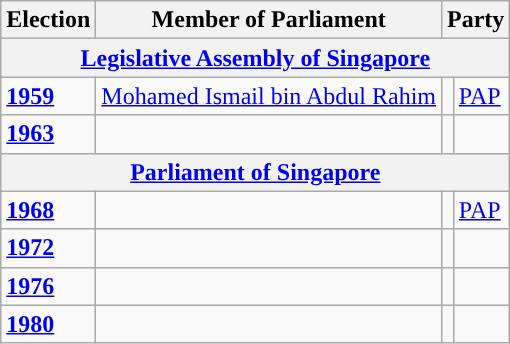<table class="wikitable">
<tr>
<th>Election</th>
<th>Member of Parliament</th>
<th colspan="2">Party</th>
</tr>
<tr>
<th colspan="4"><a href='#'>Legislative Assembly of Singapore</a></th>
</tr>
<tr>
<td><a href='#'><strong>1959</strong></a></td>
<td><a href='#'>Mohamed Ismail bin Abdul Rahim</a></td>
<td></td>
<td><a href='#'>PAP</a></td>
</tr>
<tr>
<td><a href='#'><strong>1963</strong></a></td>
<td></td>
<td></td>
<td></td>
</tr>
<tr>
<th colspan="4"><a href='#'>Parliament of Singapore</a></th>
</tr>
<tr>
<td><a href='#'><strong>1968</strong></a></td>
<td></td>
<td></td>
<td><a href='#'>PAP</a></td>
</tr>
<tr>
<td><a href='#'><strong>1972</strong></a></td>
<td></td>
<td></td>
<td></td>
</tr>
<tr>
<td><a href='#'><strong>1976</strong></a></td>
<td></td>
<td></td>
<td></td>
</tr>
<tr>
<td><a href='#'><strong>1980</strong></a></td>
<td></td>
<td></td>
<td></td>
</tr>
</table>
